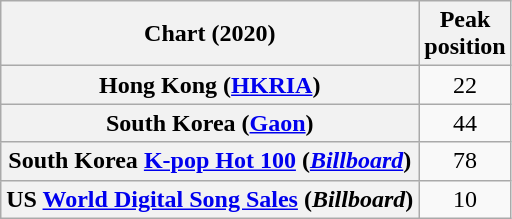<table class="wikitable sortable plainrowheaders" style="text-align:center">
<tr>
<th scope="col">Chart (2020)</th>
<th scope="col">Peak<br>position</th>
</tr>
<tr>
<th scope="row">Hong Kong (<a href='#'>HKRIA</a>)</th>
<td>22</td>
</tr>
<tr>
<th scope="row">South Korea (<a href='#'>Gaon</a>)</th>
<td>44</td>
</tr>
<tr>
<th scope="row">South Korea <a href='#'>K-pop Hot 100</a> (<em><a href='#'>Billboard</a></em>)</th>
<td>78</td>
</tr>
<tr>
<th scope="row">US <a href='#'>World Digital Song Sales</a> (<em>Billboard</em>)</th>
<td>10</td>
</tr>
</table>
